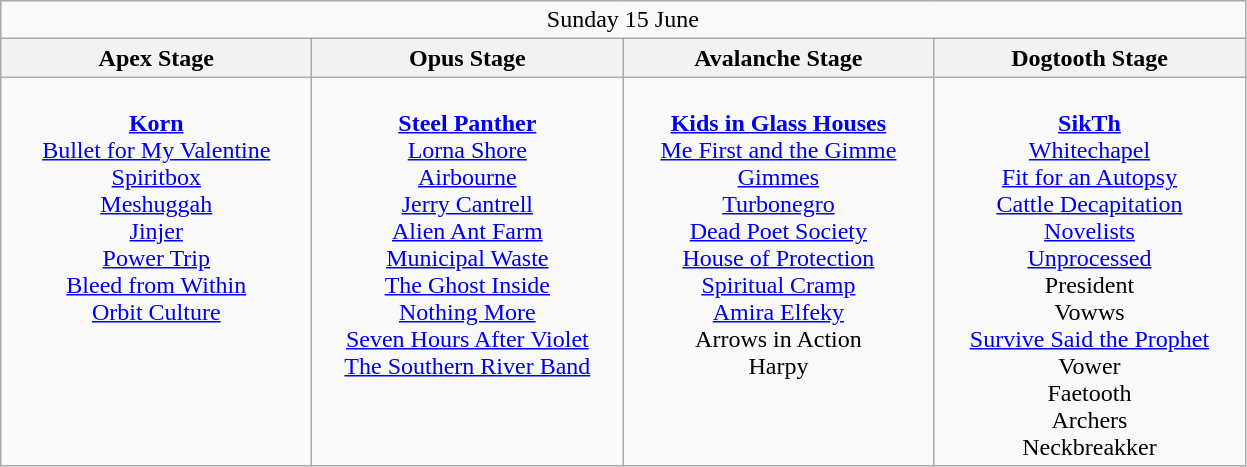<table class="wikitable">
<tr>
<td colspan="4" style="text-align:center;">Sunday 15 June</td>
</tr>
<tr>
<th>Apex Stage</th>
<th>Opus Stage</th>
<th>Avalanche Stage</th>
<th>Dogtooth Stage</th>
</tr>
<tr>
<td style="text-align:center; vertical-align:top; width:200px;"><br><strong><a href='#'>Korn</a></strong><br>
<a href='#'>Bullet for My Valentine</a><br>
<a href='#'>Spiritbox</a><br>
<a href='#'>Meshuggah</a><br>
<a href='#'>Jinjer</a><br>
<a href='#'>Power Trip</a><br>
<a href='#'>Bleed from Within</a><br>
<a href='#'>Orbit Culture</a><br></td>
<td style="text-align:center; vertical-align:top; width:200px;"><br><strong><a href='#'>Steel Panther</a></strong><br>
<a href='#'>Lorna Shore</a><br>
<a href='#'>Airbourne</a><br>
<a href='#'>Jerry Cantrell</a><br>
<a href='#'>Alien Ant Farm</a><br>
<a href='#'>Municipal Waste</a><br>
<a href='#'>The Ghost Inside</a><br>
<a href='#'>Nothing More</a><br>
<a href='#'>Seven Hours After Violet</a><br>
<a href='#'>The Southern River Band</a><br></td>
<td style="text-align:center; vertical-align:top; width:200px;"><br><strong><a href='#'>Kids in Glass Houses</a></strong><br>
<a href='#'>Me First and the Gimme Gimmes</a><br>
<a href='#'>Turbonegro</a><br>
<a href='#'>Dead Poet Society</a><br>
<a href='#'>House of Protection</a><br>
<a href='#'>Spiritual Cramp</a><br>
<a href='#'>Amira Elfeky</a><br>
Arrows in Action<br>
Harpy<br></td>
<td style="text-align:center; vertical-align:top; width:200px;"><br><strong><a href='#'>SikTh</a></strong><br>
<a href='#'>Whitechapel</a><br>
<a href='#'>Fit for an Autopsy</a><br>
<a href='#'>Cattle Decapitation</a><br>
<a href='#'>Novelists</a><br>
<a href='#'>Unprocessed</a><br>
President<br>
Vowws<br>
<a href='#'>Survive Said the Prophet</a><br>
Vower<br>
Faetooth<br>
Archers<br>
Neckbreakker<br></td>
</tr>
</table>
